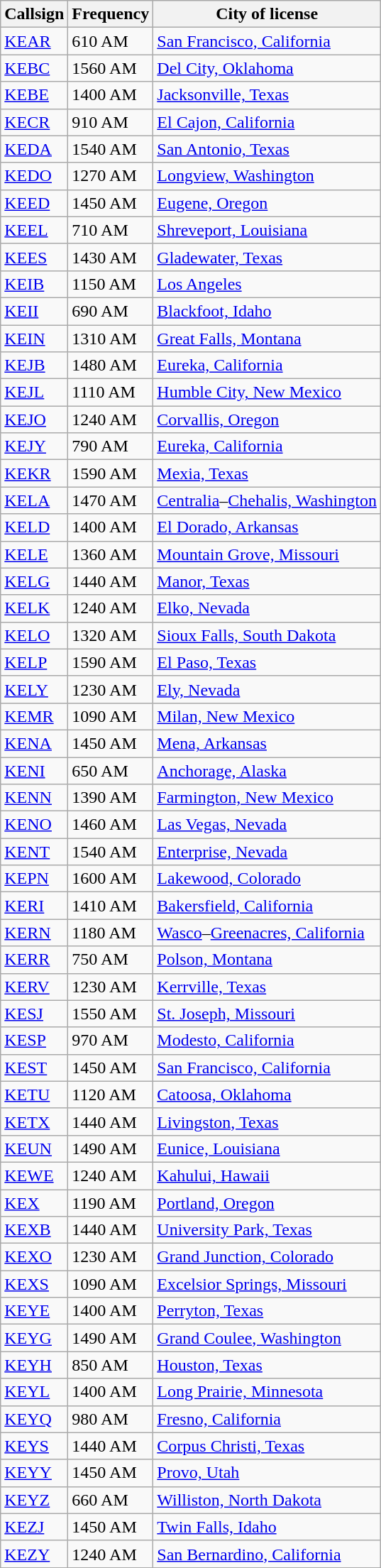<table class="wikitable sortable">
<tr>
<th>Callsign</th>
<th>Frequency</th>
<th>City of license</th>
</tr>
<tr>
<td><a href='#'>KEAR</a></td>
<td>610 AM</td>
<td><a href='#'>San Francisco, California</a></td>
</tr>
<tr>
<td><a href='#'>KEBC</a></td>
<td>1560 AM</td>
<td><a href='#'>Del City, Oklahoma</a></td>
</tr>
<tr>
<td><a href='#'>KEBE</a></td>
<td>1400 AM</td>
<td><a href='#'>Jacksonville, Texas</a></td>
</tr>
<tr>
<td><a href='#'>KECR</a></td>
<td>910 AM</td>
<td><a href='#'>El Cajon, California</a></td>
</tr>
<tr>
<td><a href='#'>KEDA</a></td>
<td>1540 AM</td>
<td><a href='#'>San Antonio, Texas</a></td>
</tr>
<tr>
<td><a href='#'>KEDO</a></td>
<td>1270 AM</td>
<td><a href='#'>Longview, Washington</a></td>
</tr>
<tr>
<td><a href='#'>KEED</a></td>
<td>1450 AM</td>
<td><a href='#'>Eugene, Oregon</a></td>
</tr>
<tr>
<td><a href='#'>KEEL</a></td>
<td>710 AM</td>
<td><a href='#'>Shreveport, Louisiana</a></td>
</tr>
<tr>
<td><a href='#'>KEES</a></td>
<td>1430 AM</td>
<td><a href='#'>Gladewater, Texas</a></td>
</tr>
<tr>
<td><a href='#'>KEIB</a></td>
<td>1150 AM</td>
<td><a href='#'>Los Angeles</a></td>
</tr>
<tr>
<td><a href='#'>KEII</a></td>
<td>690 AM</td>
<td><a href='#'>Blackfoot, Idaho</a></td>
</tr>
<tr>
<td><a href='#'>KEIN</a></td>
<td>1310 AM</td>
<td><a href='#'>Great Falls, Montana</a></td>
</tr>
<tr>
<td><a href='#'>KEJB</a></td>
<td>1480 AM</td>
<td><a href='#'>Eureka, California</a></td>
</tr>
<tr>
<td><a href='#'>KEJL</a></td>
<td>1110 AM</td>
<td><a href='#'>Humble City, New Mexico</a></td>
</tr>
<tr>
<td><a href='#'>KEJO</a></td>
<td>1240 AM</td>
<td><a href='#'>Corvallis, Oregon</a></td>
</tr>
<tr>
<td><a href='#'>KEJY</a></td>
<td>790 AM</td>
<td><a href='#'>Eureka, California</a></td>
</tr>
<tr>
<td><a href='#'>KEKR</a></td>
<td>1590 AM</td>
<td><a href='#'>Mexia, Texas</a></td>
</tr>
<tr>
<td><a href='#'>KELA</a></td>
<td>1470 AM</td>
<td><a href='#'>Centralia</a>–<a href='#'>Chehalis, Washington</a></td>
</tr>
<tr>
<td><a href='#'>KELD</a></td>
<td>1400 AM</td>
<td><a href='#'>El Dorado, Arkansas</a></td>
</tr>
<tr>
<td><a href='#'>KELE</a></td>
<td>1360 AM</td>
<td><a href='#'>Mountain Grove, Missouri</a></td>
</tr>
<tr>
<td><a href='#'>KELG</a></td>
<td>1440 AM</td>
<td><a href='#'>Manor, Texas</a></td>
</tr>
<tr>
<td><a href='#'>KELK</a></td>
<td>1240 AM</td>
<td><a href='#'>Elko, Nevada</a></td>
</tr>
<tr>
<td><a href='#'>KELO</a></td>
<td>1320 AM</td>
<td><a href='#'>Sioux Falls, South Dakota</a></td>
</tr>
<tr>
<td><a href='#'>KELP</a></td>
<td>1590 AM</td>
<td><a href='#'>El Paso, Texas</a></td>
</tr>
<tr>
<td><a href='#'>KELY</a></td>
<td>1230 AM</td>
<td><a href='#'>Ely, Nevada</a></td>
</tr>
<tr>
<td><a href='#'>KEMR</a></td>
<td>1090 AM</td>
<td><a href='#'>Milan, New Mexico</a></td>
</tr>
<tr>
<td><a href='#'>KENA</a></td>
<td>1450 AM</td>
<td><a href='#'>Mena, Arkansas</a></td>
</tr>
<tr>
<td><a href='#'>KENI</a></td>
<td>650 AM</td>
<td><a href='#'>Anchorage, Alaska</a></td>
</tr>
<tr>
<td><a href='#'>KENN</a></td>
<td>1390 AM</td>
<td><a href='#'>Farmington, New Mexico</a></td>
</tr>
<tr>
<td><a href='#'>KENO</a></td>
<td>1460 AM</td>
<td><a href='#'>Las Vegas, Nevada</a></td>
</tr>
<tr>
<td><a href='#'>KENT</a></td>
<td>1540 AM</td>
<td><a href='#'>Enterprise, Nevada</a></td>
</tr>
<tr>
<td><a href='#'>KEPN</a></td>
<td>1600 AM</td>
<td><a href='#'>Lakewood, Colorado</a></td>
</tr>
<tr>
<td><a href='#'>KERI</a></td>
<td>1410 AM</td>
<td><a href='#'>Bakersfield, California</a></td>
</tr>
<tr>
<td><a href='#'>KERN</a></td>
<td>1180 AM</td>
<td><a href='#'>Wasco</a>–<a href='#'>Greenacres, California</a></td>
</tr>
<tr>
<td><a href='#'>KERR</a></td>
<td>750 AM</td>
<td><a href='#'>Polson, Montana</a></td>
</tr>
<tr>
<td><a href='#'>KERV</a></td>
<td>1230 AM</td>
<td><a href='#'>Kerrville, Texas</a></td>
</tr>
<tr>
<td><a href='#'>KESJ</a></td>
<td>1550 AM</td>
<td><a href='#'>St. Joseph, Missouri</a></td>
</tr>
<tr>
<td><a href='#'>KESP</a></td>
<td>970 AM</td>
<td><a href='#'>Modesto, California</a></td>
</tr>
<tr>
<td><a href='#'>KEST</a></td>
<td>1450 AM</td>
<td><a href='#'>San Francisco, California</a></td>
</tr>
<tr>
<td><a href='#'>KETU</a></td>
<td>1120 AM</td>
<td><a href='#'>Catoosa, Oklahoma</a></td>
</tr>
<tr>
<td><a href='#'>KETX</a></td>
<td>1440 AM</td>
<td><a href='#'>Livingston, Texas</a></td>
</tr>
<tr>
<td><a href='#'>KEUN</a></td>
<td>1490 AM</td>
<td><a href='#'>Eunice, Louisiana</a></td>
</tr>
<tr>
<td><a href='#'>KEWE</a></td>
<td>1240 AM</td>
<td><a href='#'>Kahului, Hawaii</a></td>
</tr>
<tr>
<td><a href='#'>KEX</a></td>
<td>1190 AM</td>
<td><a href='#'>Portland, Oregon</a></td>
</tr>
<tr>
<td><a href='#'>KEXB</a></td>
<td>1440 AM</td>
<td><a href='#'>University Park, Texas</a></td>
</tr>
<tr>
<td><a href='#'>KEXO</a></td>
<td>1230 AM</td>
<td><a href='#'>Grand Junction, Colorado</a></td>
</tr>
<tr>
<td><a href='#'>KEXS</a></td>
<td>1090 AM</td>
<td><a href='#'>Excelsior Springs, Missouri</a></td>
</tr>
<tr>
<td><a href='#'>KEYE</a></td>
<td>1400 AM</td>
<td><a href='#'>Perryton, Texas</a></td>
</tr>
<tr>
<td><a href='#'>KEYG</a></td>
<td>1490 AM</td>
<td><a href='#'>Grand Coulee, Washington</a></td>
</tr>
<tr>
<td><a href='#'>KEYH</a></td>
<td>850 AM</td>
<td><a href='#'>Houston, Texas</a></td>
</tr>
<tr>
<td><a href='#'>KEYL</a></td>
<td>1400 AM</td>
<td><a href='#'>Long Prairie, Minnesota</a></td>
</tr>
<tr>
<td><a href='#'>KEYQ</a></td>
<td>980 AM</td>
<td><a href='#'>Fresno, California</a></td>
</tr>
<tr>
<td><a href='#'>KEYS</a></td>
<td>1440 AM</td>
<td><a href='#'>Corpus Christi, Texas</a></td>
</tr>
<tr>
<td><a href='#'>KEYY</a></td>
<td>1450 AM</td>
<td><a href='#'>Provo, Utah</a></td>
</tr>
<tr>
<td><a href='#'>KEYZ</a></td>
<td>660 AM</td>
<td><a href='#'>Williston, North Dakota</a></td>
</tr>
<tr>
<td><a href='#'>KEZJ</a></td>
<td>1450 AM</td>
<td><a href='#'>Twin Falls, Idaho</a></td>
</tr>
<tr>
<td><a href='#'>KEZY</a></td>
<td>1240 AM</td>
<td><a href='#'>San Bernardino, California</a></td>
</tr>
</table>
